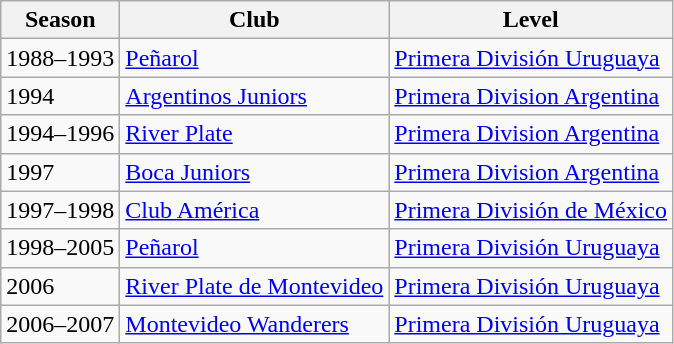<table class="wikitable">
<tr>
<th>Season</th>
<th>Club</th>
<th>Level</th>
</tr>
<tr>
<td>1988–1993</td>
<td><a href='#'>Peñarol</a></td>
<td><a href='#'>Primera División Uruguaya</a></td>
</tr>
<tr>
<td>1994</td>
<td><a href='#'>Argentinos Juniors</a></td>
<td><a href='#'>Primera Division Argentina</a></td>
</tr>
<tr>
<td>1994–1996</td>
<td><a href='#'>River Plate</a></td>
<td><a href='#'>Primera Division Argentina</a></td>
</tr>
<tr>
<td>1997</td>
<td><a href='#'>Boca Juniors</a></td>
<td><a href='#'>Primera Division Argentina</a></td>
</tr>
<tr>
<td>1997–1998</td>
<td><a href='#'>Club América</a></td>
<td><a href='#'>Primera División de México</a></td>
</tr>
<tr>
<td>1998–2005</td>
<td><a href='#'>Peñarol</a></td>
<td><a href='#'>Primera División Uruguaya</a></td>
</tr>
<tr>
<td>2006</td>
<td><a href='#'>River Plate de Montevideo</a></td>
<td><a href='#'>Primera División Uruguaya</a></td>
</tr>
<tr>
<td>2006–2007</td>
<td><a href='#'>Montevideo Wanderers</a></td>
<td><a href='#'>Primera División Uruguaya</a></td>
</tr>
</table>
